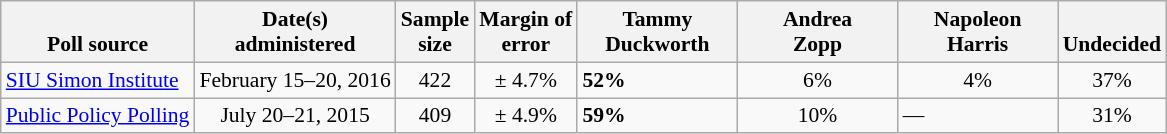<table class="wikitable" style="font-size:90%;">
<tr valign= bottom>
<th>Poll source</th>
<th>Date(s)<br>administered</th>
<th>Sample<br>size</th>
<th>Margin of<br>error</th>
<th style="width:100px;">Tammy<br>Duckworth</th>
<th style="width:100px;">Andrea<br>Zopp</th>
<th style="width:100px;">Napoleon<br>Harris</th>
<th>Undecided</th>
</tr>
<tr>
<td><a href='#'>SIU Simon Institute</a></td>
<td align=center>February 15–20, 2016</td>
<td align=center>422</td>
<td align=center>± 4.7%</td>
<td><strong>52%</strong></td>
<td align=center>6%</td>
<td align=center>4%</td>
<td align=center>37%</td>
</tr>
<tr>
<td><a href='#'>Public Policy Polling</a></td>
<td align=center>July 20–21, 2015</td>
<td align=center>409</td>
<td align=center>± 4.9%</td>
<td><strong>59%</strong></td>
<td align=center>10%</td>
<td>—</td>
<td align=center>31%</td>
</tr>
</table>
